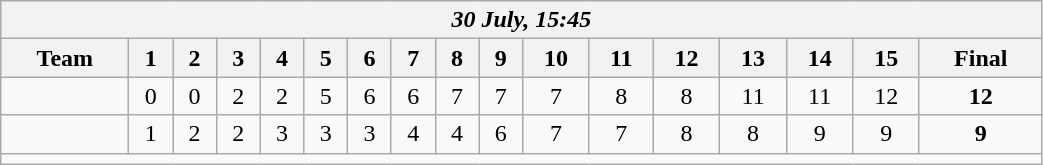<table class=wikitable style="text-align:center; width: 55%">
<tr>
<th colspan=17><em>30 July, 15:45</em></th>
</tr>
<tr>
<th>Team</th>
<th>1</th>
<th>2</th>
<th>3</th>
<th>4</th>
<th>5</th>
<th>6</th>
<th>7</th>
<th>8</th>
<th>9</th>
<th>10</th>
<th>11</th>
<th>12</th>
<th>13</th>
<th>14</th>
<th>15</th>
<th>Final</th>
</tr>
<tr>
<td align=left><strong></strong></td>
<td>0</td>
<td>0</td>
<td>2</td>
<td>2</td>
<td>5</td>
<td>6</td>
<td>6</td>
<td>7</td>
<td>7</td>
<td>7</td>
<td>8</td>
<td>8</td>
<td>11</td>
<td>11</td>
<td>12</td>
<td><strong>12</strong></td>
</tr>
<tr>
<td align=left></td>
<td>1</td>
<td>2</td>
<td>2</td>
<td>3</td>
<td>3</td>
<td>3</td>
<td>4</td>
<td>4</td>
<td>6</td>
<td>7</td>
<td>7</td>
<td>8</td>
<td>8</td>
<td>9</td>
<td>9</td>
<td><strong>9</strong></td>
</tr>
<tr>
<td colspan=17></td>
</tr>
</table>
